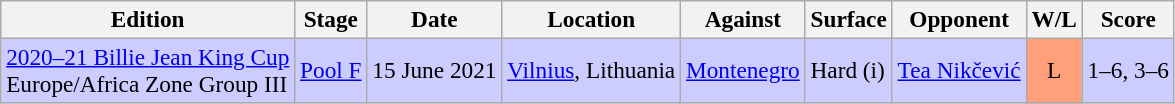<table class=wikitable style=font-size:97%>
<tr>
<th>Edition</th>
<th>Stage</th>
<th>Date</th>
<th>Location</th>
<th>Against</th>
<th>Surface</th>
<th>Opponent</th>
<th>W/L</th>
<th>Score</th>
</tr>
<tr style="background:#CCCCFF;">
<td><a href='#'>2020–21 Billie Jean King Cup</a> <br> Europe/Africa Zone Group III</td>
<td><a href='#'>Pool F</a></td>
<td>15 June 2021</td>
<td><a href='#'>Vilnius</a>, Lithuania</td>
<td> <a href='#'>Montenegro</a></td>
<td>Hard (i)</td>
<td><a href='#'>Tea Nikčević</a></td>
<td style="text-align:center; background:#ffa07a;">L</td>
<td>1–6, 3–6</td>
</tr>
</table>
